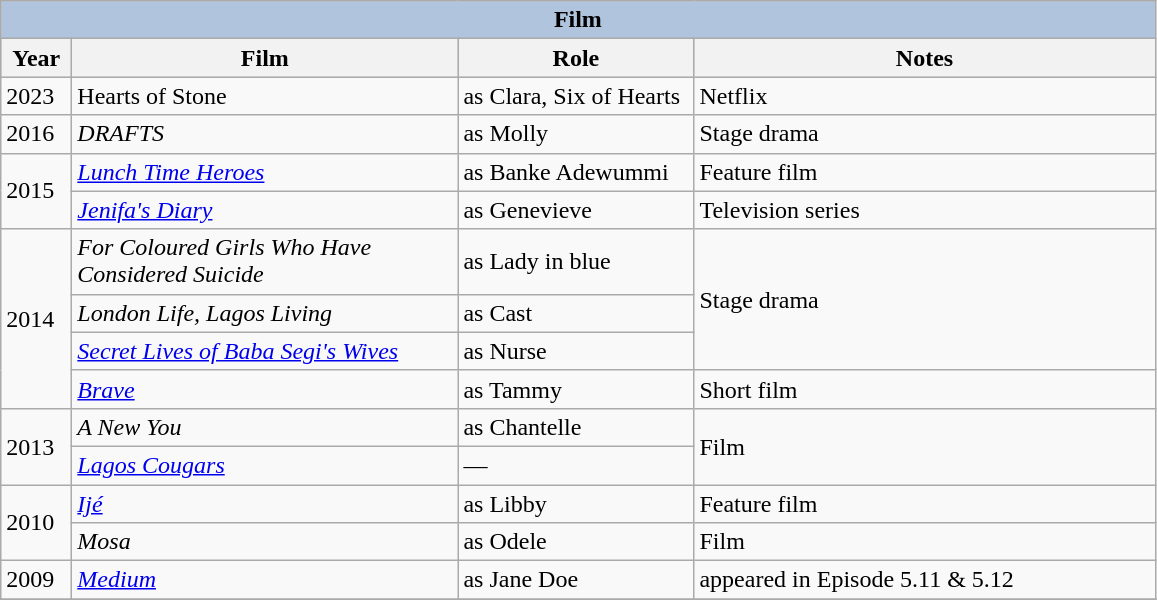<table class="wikitable">
<tr style="background:#ccc; text-align:center;">
<th colspan="4" style="background: LightSteelBlue;">Film</th>
</tr>
<tr style="background:#ccc; text-align:center;">
<th style="width:40px;">Year</th>
<th style="width:250px;">Film</th>
<th style="width:150px;">Role</th>
<th style="width:300px;">Notes</th>
</tr>
<tr>
<td>2023</td>
<td>Hearts of Stone</td>
<td>as Clara, Six of Hearts</td>
<td>Netflix</td>
</tr>
<tr>
<td>2016</td>
<td><em>DRAFTS</em></td>
<td>as Molly</td>
<td>Stage drama</td>
</tr>
<tr>
<td rowspan="2">2015</td>
<td><em><a href='#'>Lunch Time Heroes</a></em></td>
<td>as Banke Adewummi</td>
<td>Feature film</td>
</tr>
<tr>
<td><em><a href='#'>Jenifa's Diary</a></em></td>
<td>as Genevieve</td>
<td>Television series</td>
</tr>
<tr>
<td rowspan="4">2014</td>
<td><em>For Coloured Girls Who Have Considered Suicide</em></td>
<td>as Lady in blue</td>
<td rowspan="3">Stage drama</td>
</tr>
<tr>
<td><em>London Life, Lagos Living</em></td>
<td>as Cast</td>
</tr>
<tr>
<td><em><a href='#'>Secret Lives of Baba Segi's Wives</a></em></td>
<td>as Nurse</td>
</tr>
<tr>
<td><a href='#'><em>Brave</em></a></td>
<td>as Tammy</td>
<td>Short film</td>
</tr>
<tr>
<td rowspan="2">2013</td>
<td><em>A New You</em></td>
<td>as Chantelle</td>
<td rowspan=2">Film</td>
</tr>
<tr>
<td><em><a href='#'>Lagos Cougars</a></em></td>
<td>—</td>
</tr>
<tr>
<td rowspan="2">2010</td>
<td><em><a href='#'>Ijé</a></em></td>
<td>as Libby</td>
<td>Feature film</td>
</tr>
<tr>
<td><em>Mosa</em></td>
<td>as Odele</td>
<td>Film</td>
</tr>
<tr>
<td>2009</td>
<td><em><a href='#'>Medium</a></em></td>
<td>as Jane Doe</td>
<td>appeared in Episode 5.11 & 5.12</td>
</tr>
<tr>
</tr>
</table>
